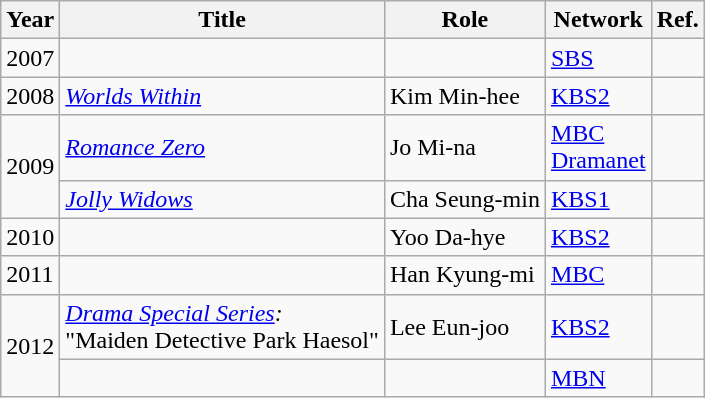<table class="wikitable">
<tr>
<th>Year</th>
<th>Title</th>
<th>Role</th>
<th>Network</th>
<th>Ref.</th>
</tr>
<tr>
<td>2007</td>
<td><em></em></td>
<td></td>
<td><a href='#'>SBS</a></td>
<td></td>
</tr>
<tr>
<td>2008</td>
<td><em><a href='#'>Worlds Within</a></em></td>
<td>Kim Min-hee</td>
<td><a href='#'>KBS2</a></td>
<td></td>
</tr>
<tr>
<td rowspan=2>2009</td>
<td><em><a href='#'>Romance Zero</a></em></td>
<td>Jo Mi-na</td>
<td><a href='#'>MBC<br>Dramanet</a></td>
<td></td>
</tr>
<tr>
<td><em><a href='#'>Jolly Widows</a></em></td>
<td>Cha Seung-min</td>
<td><a href='#'>KBS1</a></td>
<td></td>
</tr>
<tr>
<td>2010</td>
<td><em></em></td>
<td>Yoo Da-hye</td>
<td><a href='#'>KBS2</a></td>
<td></td>
</tr>
<tr>
<td>2011</td>
<td><em></em></td>
<td>Han Kyung-mi</td>
<td><a href='#'>MBC</a></td>
<td></td>
</tr>
<tr>
<td rowspan=2>2012</td>
<td><em><a href='#'>Drama Special Series</a>:</em><br>"Maiden Detective Park Haesol"</td>
<td>Lee Eun-joo</td>
<td><a href='#'>KBS2</a></td>
<td></td>
</tr>
<tr>
<td><em></em></td>
<td></td>
<td><a href='#'>MBN</a></td>
<td></td>
</tr>
</table>
